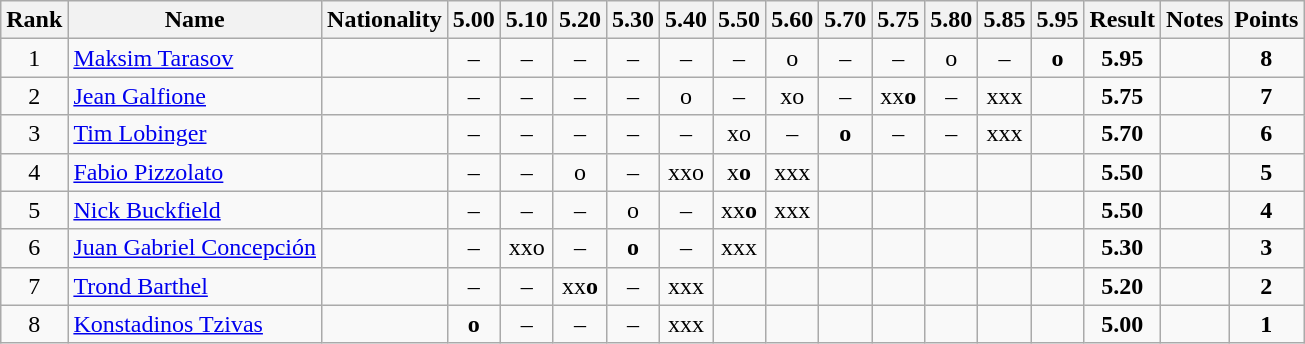<table class="wikitable sortable" style="text-align:center">
<tr>
<th>Rank</th>
<th>Name</th>
<th>Nationality</th>
<th>5.00</th>
<th>5.10</th>
<th>5.20</th>
<th>5.30</th>
<th>5.40</th>
<th>5.50</th>
<th>5.60</th>
<th>5.70</th>
<th>5.75</th>
<th>5.80</th>
<th>5.85</th>
<th>5.95</th>
<th>Result</th>
<th>Notes</th>
<th>Points</th>
</tr>
<tr>
<td>1</td>
<td align=left><a href='#'>Maksim Tarasov</a></td>
<td align=left></td>
<td>–</td>
<td>–</td>
<td>–</td>
<td>–</td>
<td>–</td>
<td>–</td>
<td>o</td>
<td>–</td>
<td>–</td>
<td>o</td>
<td>–</td>
<td><strong>o</strong></td>
<td><strong>5.95</strong></td>
<td></td>
<td><strong>8</strong></td>
</tr>
<tr>
<td>2</td>
<td align=left><a href='#'>Jean Galfione</a></td>
<td align=left></td>
<td>–</td>
<td>–</td>
<td>–</td>
<td>–</td>
<td>o</td>
<td>–</td>
<td>xo</td>
<td>–</td>
<td>xx<strong>o</strong></td>
<td>–</td>
<td>xxx</td>
<td></td>
<td><strong>5.75</strong></td>
<td></td>
<td><strong>7</strong></td>
</tr>
<tr>
<td>3</td>
<td align=left><a href='#'>Tim Lobinger</a></td>
<td align=left></td>
<td>–</td>
<td>–</td>
<td>–</td>
<td>–</td>
<td>–</td>
<td>xo</td>
<td>–</td>
<td><strong>o</strong></td>
<td>–</td>
<td>–</td>
<td>xxx</td>
<td></td>
<td><strong>5.70</strong></td>
<td></td>
<td><strong>6</strong></td>
</tr>
<tr>
<td>4</td>
<td align=left><a href='#'>Fabio Pizzolato</a></td>
<td align=left></td>
<td>–</td>
<td>–</td>
<td>o</td>
<td>–</td>
<td>xxo</td>
<td>x<strong>o</strong></td>
<td>xxx</td>
<td></td>
<td></td>
<td></td>
<td></td>
<td></td>
<td><strong>5.50</strong></td>
<td></td>
<td><strong>5</strong></td>
</tr>
<tr>
<td>5</td>
<td align=left><a href='#'>Nick Buckfield</a></td>
<td align=left></td>
<td>–</td>
<td>–</td>
<td>–</td>
<td>o</td>
<td>–</td>
<td>xx<strong>o</strong></td>
<td>xxx</td>
<td></td>
<td></td>
<td></td>
<td></td>
<td></td>
<td><strong>5.50</strong></td>
<td></td>
<td><strong>4</strong></td>
</tr>
<tr>
<td>6</td>
<td align=left><a href='#'>Juan Gabriel Concepción</a></td>
<td align=left></td>
<td>–</td>
<td>xxo</td>
<td>–</td>
<td><strong>o</strong></td>
<td>–</td>
<td>xxx</td>
<td></td>
<td></td>
<td></td>
<td></td>
<td></td>
<td></td>
<td><strong>5.30</strong></td>
<td></td>
<td><strong>3</strong></td>
</tr>
<tr>
<td>7</td>
<td align=left><a href='#'>Trond Barthel</a></td>
<td align=left></td>
<td>–</td>
<td>–</td>
<td>xx<strong>o</strong></td>
<td>–</td>
<td>xxx</td>
<td></td>
<td></td>
<td></td>
<td></td>
<td></td>
<td></td>
<td></td>
<td><strong>5.20</strong></td>
<td></td>
<td><strong>2</strong></td>
</tr>
<tr>
<td>8</td>
<td align=left><a href='#'>Konstadinos Tzivas</a></td>
<td align=left></td>
<td><strong>o</strong></td>
<td>–</td>
<td>–</td>
<td>–</td>
<td>xxx</td>
<td></td>
<td></td>
<td></td>
<td></td>
<td></td>
<td></td>
<td></td>
<td><strong>5.00</strong></td>
<td></td>
<td><strong>1</strong></td>
</tr>
</table>
